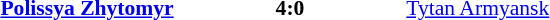<table width=100% cellspacing=1>
<tr>
<th width=20%></th>
<th width=12%></th>
<th width=20%></th>
<th></th>
</tr>
<tr style=font-size:90%>
<td align=right><strong><a href='#'>Polissya Zhytomyr</a></strong></td>
<td align=center><strong>4:0</strong></td>
<td><a href='#'>Tytan Armyansk</a></td>
<td align=center></td>
</tr>
</table>
